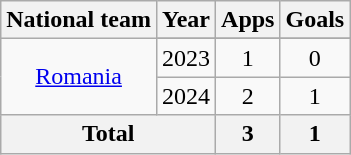<table class="wikitable" style="text-align: center;">
<tr>
<th>National team</th>
<th>Year</th>
<th>Apps</th>
<th>Goals</th>
</tr>
<tr>
<td rowspan="3"><a href='#'>Romania</a></td>
</tr>
<tr>
<td>2023</td>
<td>1</td>
<td>0</td>
</tr>
<tr>
<td>2024</td>
<td>2</td>
<td>1</td>
</tr>
<tr>
<th colspan=2>Total</th>
<th>3</th>
<th>1</th>
</tr>
</table>
